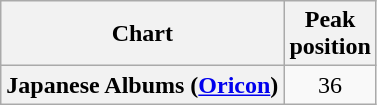<table class="wikitable plainrowheaders sortable" style="text-align:center;" border="1">
<tr>
<th scope="col">Chart</th>
<th scope="col">Peak<br>position</th>
</tr>
<tr>
<th scope="row">Japanese Albums (<a href='#'>Oricon</a>)</th>
<td>36</td>
</tr>
</table>
